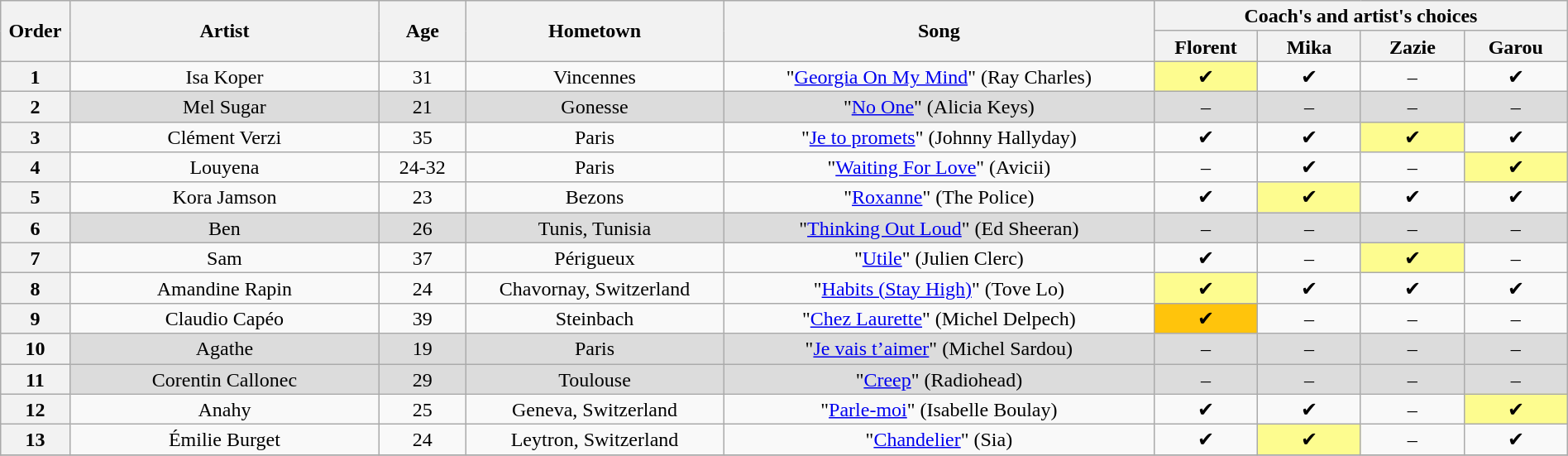<table class="wikitable" style="text-align:center; line-height:17px; width:100%">
<tr>
<th rowspan="2" scope="col" style="width:04%">Order</th>
<th rowspan="2" scope="col" style="width:18%">Artist</th>
<th rowspan="2" scope="col" style="width:05%">Age</th>
<th rowspan="2" scope="col" style="width:15%">Hometown</th>
<th rowspan="2" scope="col" style="width:25%">Song</th>
<th colspan="4" scope="col" style="width:24%">Coach's and artist's choices</th>
</tr>
<tr>
<th style="width:06%">Florent</th>
<th style="width:06%">Mika</th>
<th style="width:06%">Zazie</th>
<th style="width:06%">Garou</th>
</tr>
<tr>
<th>1</th>
<td>Isa Koper</td>
<td>31</td>
<td>Vincennes</td>
<td>"<a href='#'>Georgia On My Mind</a>" (Ray Charles)</td>
<td style="background:#fdfc8f">✔</td>
<td>✔</td>
<td>–</td>
<td>✔</td>
</tr>
<tr style="background:#DCDCDC">
<th>2</th>
<td>Mel Sugar</td>
<td>21</td>
<td>Gonesse</td>
<td>"<a href='#'>No One</a>" (Alicia Keys)</td>
<td>–</td>
<td>–</td>
<td>–</td>
<td>–</td>
</tr>
<tr>
<th>3</th>
<td>Clément Verzi</td>
<td>35</td>
<td>Paris</td>
<td>"<a href='#'>Je to promets</a>" (Johnny Hallyday)</td>
<td>✔</td>
<td>✔</td>
<td style="background:#fdfc8f">✔</td>
<td>✔</td>
</tr>
<tr>
<th>4</th>
<td>Louyena<br></td>
<td>24-32</td>
<td>Paris</td>
<td>"<a href='#'>Waiting For Love</a>" (Avicii)</td>
<td>–</td>
<td>✔</td>
<td>–</td>
<td style="background:#fdfc8f">✔</td>
</tr>
<tr>
<th>5</th>
<td>Kora Jamson</td>
<td>23</td>
<td>Bezons</td>
<td>"<a href='#'>Roxanne</a>" (The Police)</td>
<td>✔</td>
<td style="background:#fdfc8f">✔</td>
<td>✔</td>
<td>✔</td>
</tr>
<tr style="background:#DCDCDC">
<th>6</th>
<td>Ben</td>
<td>26</td>
<td>Tunis, Tunisia</td>
<td>"<a href='#'>Thinking Out Loud</a>" (Ed Sheeran)</td>
<td>–</td>
<td>–</td>
<td>–</td>
<td>–</td>
</tr>
<tr>
<th>7</th>
<td>Sam</td>
<td>37</td>
<td>Périgueux</td>
<td>"<a href='#'>Utile</a>" (Julien Clerc)</td>
<td>✔</td>
<td>–</td>
<td style="background:#fdfc8f">✔</td>
<td>–</td>
</tr>
<tr>
<th>8</th>
<td>Amandine Rapin</td>
<td>24</td>
<td>Chavornay, Switzerland</td>
<td>"<a href='#'>Habits (Stay High)</a>" (Tove Lo)</td>
<td style="background:#fdfc8f">✔</td>
<td>✔</td>
<td>✔</td>
<td>✔</td>
</tr>
<tr>
<th>9</th>
<td>Claudio Capéo</td>
<td>39</td>
<td>Steinbach</td>
<td>"<a href='#'>Chez Laurette</a>" (Michel Delpech)</td>
<td style="background:#ffc40c">✔</td>
<td>–</td>
<td>–</td>
<td>–</td>
</tr>
<tr style="background:#DCDCDC">
<th>10</th>
<td>Agathe</td>
<td>19</td>
<td>Paris</td>
<td>"<a href='#'>Je vais t’aimer</a>" (Michel Sardou)</td>
<td>–</td>
<td>–</td>
<td>–</td>
<td>–</td>
</tr>
<tr style="background:#DCDCDC">
<th>11</th>
<td>Corentin Callonec</td>
<td>29</td>
<td>Toulouse</td>
<td>"<a href='#'>Creep</a>" (Radiohead)</td>
<td>–</td>
<td>–</td>
<td>–</td>
<td>–</td>
</tr>
<tr>
<th>12</th>
<td>Anahy</td>
<td>25</td>
<td>Geneva, Switzerland</td>
<td>"<a href='#'>Parle-moi</a>" (Isabelle Boulay)</td>
<td>✔</td>
<td>✔</td>
<td>–</td>
<td style="background:#fdfc8f">✔</td>
</tr>
<tr>
<th>13</th>
<td>Émilie Burget</td>
<td>24</td>
<td>Leytron, Switzerland</td>
<td>"<a href='#'>Chandelier</a>" (Sia)</td>
<td>✔</td>
<td style="background:#fdfc8f">✔</td>
<td>–</td>
<td>✔</td>
</tr>
<tr>
</tr>
</table>
